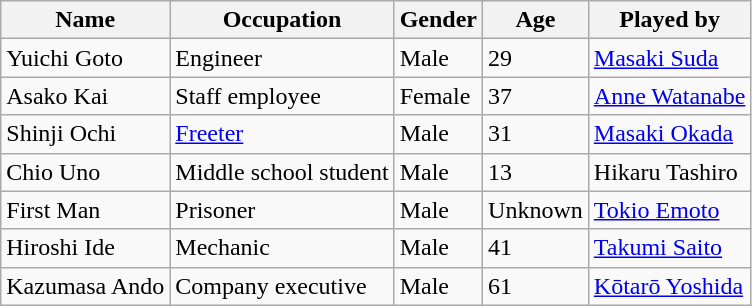<table class="wikitable">
<tr>
<th>Name</th>
<th>Occupation</th>
<th>Gender</th>
<th>Age</th>
<th>Played by</th>
</tr>
<tr>
<td>Yuichi Goto</td>
<td>Engineer</td>
<td>Male</td>
<td>29</td>
<td><a href='#'>Masaki Suda</a></td>
</tr>
<tr>
<td>Asako Kai</td>
<td>Staff employee</td>
<td>Female</td>
<td>37</td>
<td><a href='#'>Anne Watanabe</a></td>
</tr>
<tr>
<td>Shinji Ochi</td>
<td><a href='#'>Freeter</a></td>
<td>Male</td>
<td>31</td>
<td><a href='#'>Masaki Okada</a></td>
</tr>
<tr>
<td>Chio Uno</td>
<td>Middle school student</td>
<td>Male</td>
<td>13</td>
<td>Hikaru Tashiro</td>
</tr>
<tr>
<td>First Man</td>
<td>Prisoner</td>
<td>Male</td>
<td>Unknown</td>
<td><a href='#'>Tokio Emoto</a></td>
</tr>
<tr>
<td>Hiroshi Ide</td>
<td>Mechanic</td>
<td>Male</td>
<td>41</td>
<td><a href='#'>Takumi Saito</a></td>
</tr>
<tr>
<td>Kazumasa Ando</td>
<td>Company executive</td>
<td>Male</td>
<td>61</td>
<td><a href='#'>Kōtarō Yoshida</a></td>
</tr>
</table>
